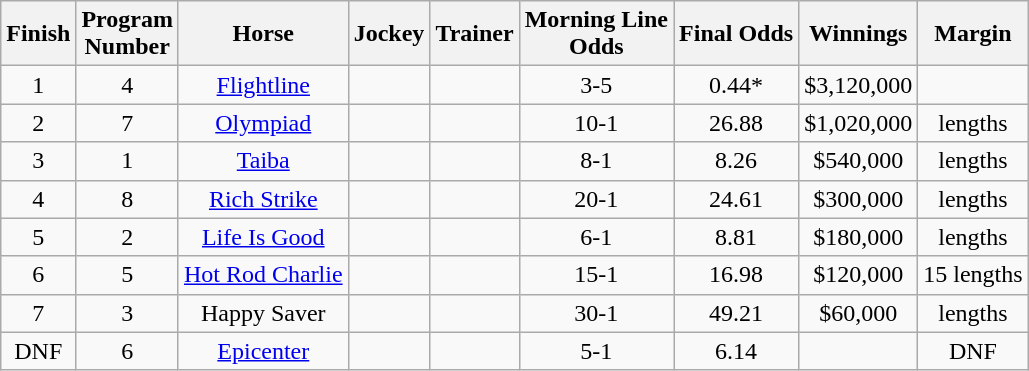<table class="wikitable sortable" style="text-align:center">
<tr>
<th>Finish</th>
<th>Program<br>Number</th>
<th>Horse</th>
<th>Jockey</th>
<th>Trainer</th>
<th>Morning Line<br>Odds</th>
<th>Final Odds</th>
<th>Winnings</th>
<th>Margin</th>
</tr>
<tr>
<td>1</td>
<td>4</td>
<td><a href='#'>Flightline</a></td>
<td></td>
<td></td>
<td>3-5</td>
<td>0.44*</td>
<td>$3,120,000</td>
<td></td>
</tr>
<tr>
<td>2</td>
<td>7</td>
<td><a href='#'>Olympiad</a></td>
<td></td>
<td></td>
<td>10-1</td>
<td>26.88</td>
<td>$1,020,000</td>
<td> lengths</td>
</tr>
<tr>
<td>3</td>
<td>1</td>
<td><a href='#'>Taiba</a></td>
<td></td>
<td></td>
<td>8-1</td>
<td>8.26</td>
<td>$540,000</td>
<td> lengths</td>
</tr>
<tr>
<td>4</td>
<td>8</td>
<td><a href='#'>Rich Strike</a></td>
<td></td>
<td></td>
<td>20-1</td>
<td>24.61</td>
<td>$300,000</td>
<td> lengths</td>
</tr>
<tr>
<td>5</td>
<td>2</td>
<td><a href='#'>Life Is Good</a></td>
<td></td>
<td></td>
<td>6-1</td>
<td>8.81</td>
<td>$180,000</td>
<td> lengths</td>
</tr>
<tr>
<td>6</td>
<td>5</td>
<td><a href='#'>Hot Rod Charlie</a></td>
<td></td>
<td></td>
<td>15-1</td>
<td>16.98</td>
<td>$120,000</td>
<td>15 lengths</td>
</tr>
<tr>
<td>7</td>
<td>3</td>
<td>Happy Saver</td>
<td></td>
<td></td>
<td>30-1</td>
<td>49.21</td>
<td>$60,000</td>
<td> lengths</td>
</tr>
<tr>
<td>DNF</td>
<td>6</td>
<td><a href='#'>Epicenter</a></td>
<td></td>
<td></td>
<td>5-1</td>
<td>6.14</td>
<td></td>
<td>DNF</td>
</tr>
</table>
